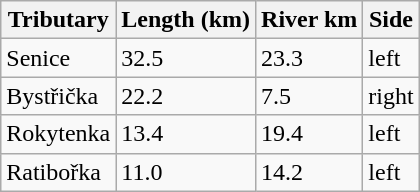<table class="wikitable">
<tr>
<th>Tributary</th>
<th>Length (km)</th>
<th>River km</th>
<th>Side</th>
</tr>
<tr>
<td>Senice</td>
<td>32.5</td>
<td>23.3</td>
<td>left</td>
</tr>
<tr>
<td>Bystřička</td>
<td>22.2</td>
<td>7.5</td>
<td>right</td>
</tr>
<tr>
<td>Rokytenka</td>
<td>13.4</td>
<td>19.4</td>
<td>left</td>
</tr>
<tr>
<td>Ratibořka</td>
<td>11.0</td>
<td>14.2</td>
<td>left</td>
</tr>
</table>
